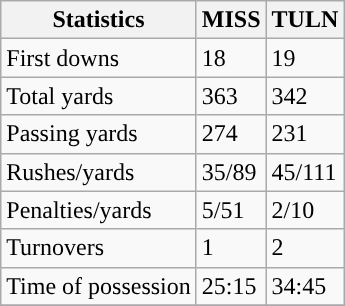<table class="wikitable" style="float: left;">
<tr>
<th>Statistics</th>
<th>MISS</th>
<th>TULN</th>
</tr>
<tr>
<td>First downs</td>
<td>18</td>
<td>19</td>
</tr>
<tr>
<td>Total yards</td>
<td>363</td>
<td>342</td>
</tr>
<tr>
<td>Passing yards</td>
<td>274</td>
<td>231</td>
</tr>
<tr>
<td>Rushes/yards</td>
<td>35/89</td>
<td>45/111</td>
</tr>
<tr>
<td>Penalties/yards</td>
<td>5/51</td>
<td>2/10</td>
</tr>
<tr>
<td>Turnovers</td>
<td>1</td>
<td>2</td>
</tr>
<tr>
<td>Time of possession</td>
<td>25:15</td>
<td>34:45</td>
</tr>
<tr>
</tr>
</table>
